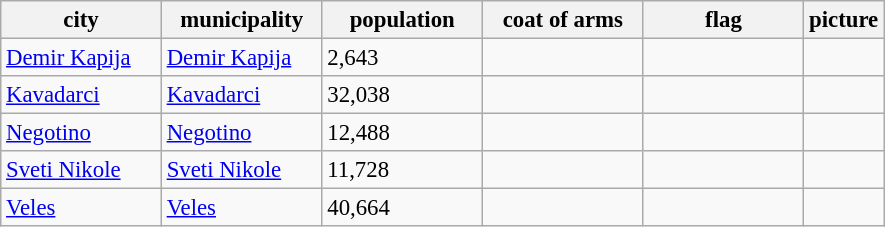<table class="wikitable sortable" style="font-size:95%;">
<tr>
<th width="100px">city</th>
<th width="100px">municipality</th>
<th width="100px">population</th>
<th width="100px">coat of arms</th>
<th width="100px">flag</th>
<th width="1o0px">picture</th>
</tr>
<tr>
<td><a href='#'>Demir Kapija</a></td>
<td><a href='#'>Demir Kapija</a></td>
<td>2,643</td>
<td></td>
<td></td>
<td></td>
</tr>
<tr>
<td><a href='#'>Kavadarci</a></td>
<td><a href='#'>Kavadarci</a></td>
<td>32,038</td>
<td></td>
<td></td>
<td></td>
</tr>
<tr>
<td><a href='#'>Negotino</a></td>
<td><a href='#'>Negotino</a></td>
<td>12,488</td>
<td></td>
<td></td>
<td></td>
</tr>
<tr>
<td><a href='#'>Sveti Nikole</a></td>
<td><a href='#'>Sveti Nikole</a></td>
<td>11,728</td>
<td></td>
<td></td>
<td></td>
</tr>
<tr>
<td><a href='#'>Veles</a></td>
<td><a href='#'>Veles</a></td>
<td>40,664</td>
<td></td>
<td></td>
<td></td>
</tr>
</table>
